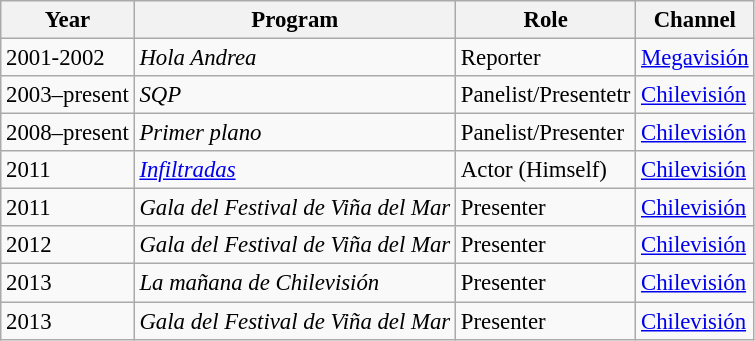<table class="wikitable" style="font-size: 95%;">
<tr>
<th>Year</th>
<th>Program</th>
<th>Role</th>
<th>Channel</th>
</tr>
<tr>
<td>2001-2002</td>
<td><em>Hola Andrea</em></td>
<td>Reporter</td>
<td><a href='#'>Megavisión</a></td>
</tr>
<tr>
<td>2003–present</td>
<td><em>SQP</em></td>
<td>Panelist/Presentetr</td>
<td><a href='#'>Chilevisión</a></td>
</tr>
<tr>
<td>2008–present</td>
<td><em>Primer plano</em></td>
<td>Panelist/Presenter</td>
<td><a href='#'>Chilevisión</a></td>
</tr>
<tr>
<td>2011</td>
<td><em><a href='#'>Infiltradas</a></em></td>
<td>Actor (Himself)</td>
<td><a href='#'>Chilevisión</a></td>
</tr>
<tr>
<td>2011</td>
<td><em>Gala del Festival de Viña del Mar</em></td>
<td>Presenter</td>
<td><a href='#'>Chilevisión</a></td>
</tr>
<tr>
<td>2012</td>
<td><em>Gala del Festival de Viña del Mar</em></td>
<td>Presenter</td>
<td><a href='#'>Chilevisión</a></td>
</tr>
<tr>
<td>2013</td>
<td><em>La mañana de Chilevisión</em></td>
<td>Presenter</td>
<td><a href='#'>Chilevisión</a></td>
</tr>
<tr>
<td>2013</td>
<td><em>Gala del Festival de Viña del Mar</em></td>
<td>Presenter</td>
<td><a href='#'>Chilevisión</a></td>
</tr>
</table>
